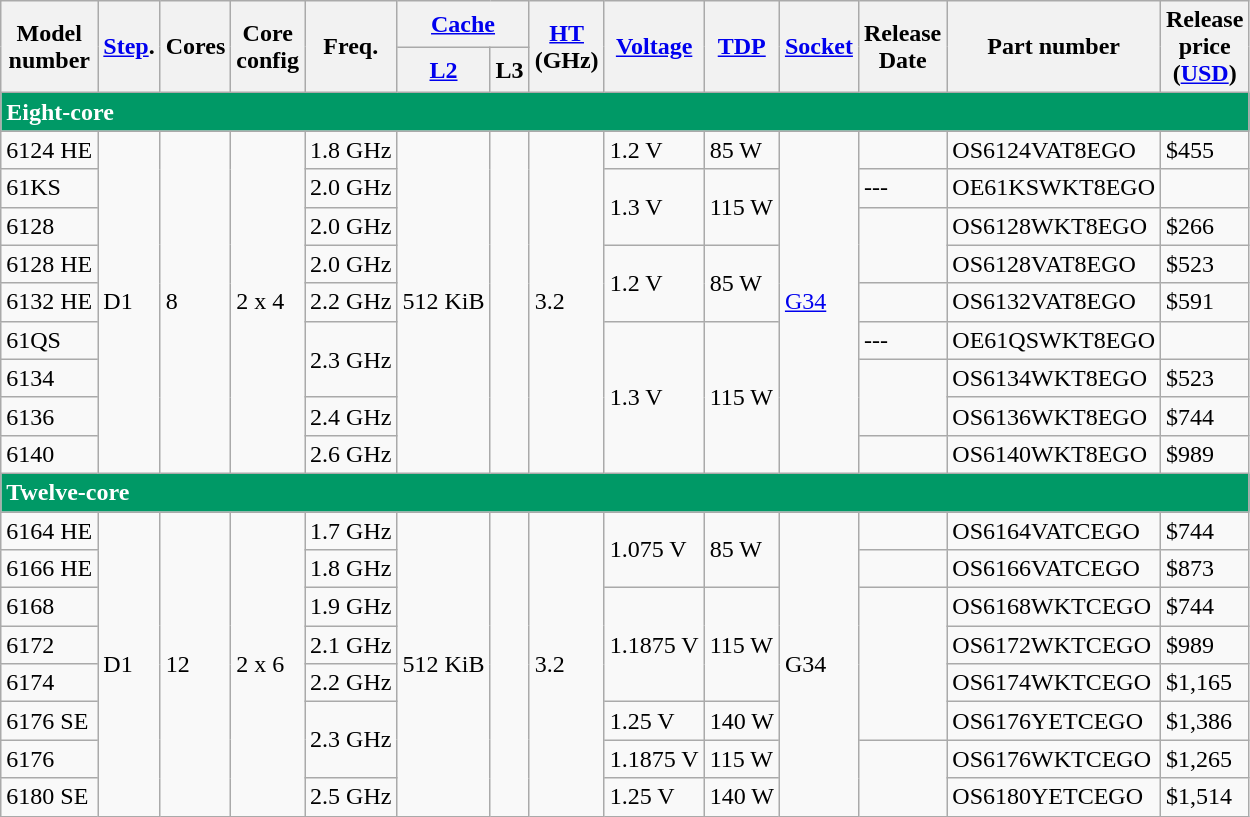<table class="wikitable">
<tr>
<th rowspan="2">Model<br>number</th>
<th rowspan="2"><a href='#'>Step</a>.</th>
<th rowspan="2">Cores</th>
<th rowspan="2">Core<br>config</th>
<th rowspan="2">Freq.</th>
<th colspan="2"><a href='#'>Cache</a></th>
<th rowspan="2"><a href='#'>HT</a><br>(GHz)</th>
<th rowspan="2"><a href='#'>Voltage</a></th>
<th rowspan="2"><a href='#'>TDP</a></th>
<th rowspan="2"><a href='#'>Socket</a></th>
<th rowspan="2">Release<br>Date</th>
<th rowspan="2">Part number</th>
<th rowspan="2">Release<br>price<br>(<a href='#'>USD</a>)</th>
</tr>
<tr>
<th><a href='#'>L2</a></th>
<th>L3</th>
</tr>
<tr>
<td colspan="15" style="text-align:left; background:#096; color:white;"><strong>Eight-core</strong></td>
</tr>
<tr>
<td>6124 HE</td>
<td rowspan="9">D1</td>
<td rowspan="9">8</td>
<td rowspan="9">2 x 4</td>
<td>1.8 GHz</td>
<td rowspan="9">512 KiB<br></td>
<td rowspan="9"></td>
<td rowspan="9">3.2</td>
<td>1.2 V</td>
<td>85 W</td>
<td rowspan="9"><a href='#'>G34</a></td>
<td></td>
<td>OS6124VAT8EGO</td>
<td>$455</td>
</tr>
<tr>
<td>61KS</td>
<td>2.0 GHz</td>
<td rowspan="2">1.3 V</td>
<td rowspan="2">115 W</td>
<td>---</td>
<td>OE61KSWKT8EGO</td>
<td></td>
</tr>
<tr>
<td>6128</td>
<td>2.0 GHz</td>
<td rowspan="2"></td>
<td>OS6128WKT8EGO</td>
<td>$266</td>
</tr>
<tr>
<td>6128 HE</td>
<td>2.0 GHz</td>
<td rowspan="2">1.2 V</td>
<td rowspan="2">85 W</td>
<td>OS6128VAT8EGO</td>
<td>$523</td>
</tr>
<tr>
<td>6132 HE</td>
<td>2.2 GHz</td>
<td></td>
<td>OS6132VAT8EGO</td>
<td>$591</td>
</tr>
<tr>
<td>61QS</td>
<td rowspan="2">2.3 GHz</td>
<td rowspan="4">1.3 V</td>
<td rowspan="4">115 W</td>
<td>---</td>
<td>OE61QSWKT8EGO</td>
<td></td>
</tr>
<tr>
<td>6134</td>
<td rowspan="2"></td>
<td>OS6134WKT8EGO</td>
<td>$523</td>
</tr>
<tr>
<td>6136</td>
<td>2.4 GHz</td>
<td>OS6136WKT8EGO</td>
<td>$744</td>
</tr>
<tr>
<td>6140</td>
<td>2.6 GHz</td>
<td></td>
<td>OS6140WKT8EGO</td>
<td>$989</td>
</tr>
<tr>
<td colspan="15" style="text-align:left; background:#096; color:white;"><strong>Twelve-core</strong></td>
</tr>
<tr>
<td>6164 HE</td>
<td rowspan="8">D1</td>
<td rowspan="8">12</td>
<td rowspan="8">2 x 6</td>
<td>1.7 GHz</td>
<td rowspan="8">512 KiB<br></td>
<td rowspan="8"></td>
<td rowspan="8">3.2</td>
<td rowspan="2">1.075 V</td>
<td rowspan="2">85 W</td>
<td rowspan="8">G34</td>
<td></td>
<td>OS6164VATCEGO</td>
<td>$744</td>
</tr>
<tr>
<td>6166 HE</td>
<td>1.8 GHz</td>
<td></td>
<td>OS6166VATCEGO</td>
<td>$873</td>
</tr>
<tr>
<td>6168</td>
<td>1.9 GHz</td>
<td rowspan="3">1.1875 V</td>
<td rowspan="3">115 W</td>
<td rowspan="4"></td>
<td>OS6168WKTCEGO</td>
<td>$744</td>
</tr>
<tr>
<td>6172</td>
<td>2.1 GHz</td>
<td>OS6172WKTCEGO</td>
<td>$989</td>
</tr>
<tr>
<td>6174</td>
<td>2.2 GHz</td>
<td>OS6174WKTCEGO</td>
<td>$1,165</td>
</tr>
<tr>
<td>6176 SE</td>
<td rowspan="2">2.3 GHz</td>
<td>1.25 V</td>
<td>140 W</td>
<td>OS6176YETCEGO</td>
<td>$1,386</td>
</tr>
<tr>
<td>6176</td>
<td>1.1875 V</td>
<td>115 W</td>
<td rowspan="2"></td>
<td>OS6176WKTCEGO</td>
<td>$1,265</td>
</tr>
<tr>
<td>6180 SE</td>
<td>2.5 GHz</td>
<td>1.25 V</td>
<td>140 W</td>
<td>OS6180YETCEGO</td>
<td>$1,514</td>
</tr>
</table>
